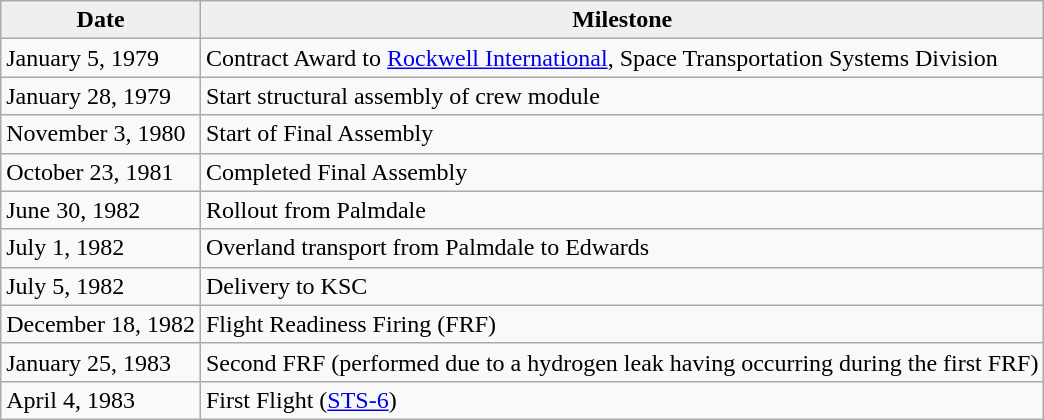<table class="wikitable">
<tr>
<th style="background:#efefef;">Date</th>
<th style="background:#efefef;">Milestone</th>
</tr>
<tr>
<td>January 5, 1979</td>
<td>Contract Award to <a href='#'>Rockwell International</a>, Space Transportation Systems Division</td>
</tr>
<tr>
<td>January 28, 1979</td>
<td>Start structural assembly of crew module</td>
</tr>
<tr>
<td>November 3, 1980</td>
<td>Start of Final Assembly</td>
</tr>
<tr>
<td>October 23, 1981</td>
<td>Completed Final Assembly</td>
</tr>
<tr>
<td>June 30, 1982</td>
<td>Rollout from Palmdale</td>
</tr>
<tr>
<td>July 1, 1982</td>
<td>Overland transport from Palmdale to Edwards</td>
</tr>
<tr>
<td>July 5, 1982</td>
<td>Delivery to KSC</td>
</tr>
<tr>
<td>December 18, 1982</td>
<td>Flight Readiness Firing (FRF)</td>
</tr>
<tr>
<td>January 25, 1983</td>
<td>Second FRF (performed due to a hydrogen leak having occurring during the first FRF)</td>
</tr>
<tr>
<td>April 4, 1983</td>
<td>First Flight (<a href='#'>STS-6</a>)</td>
</tr>
</table>
